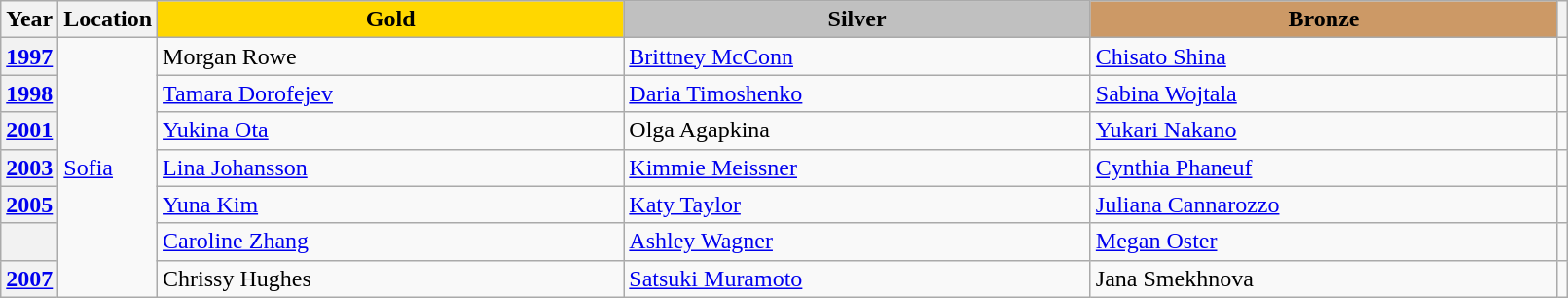<table class="wikitable unsortable" style="text-align:left; width:85%">
<tr>
<th scope="col" style="text-align:center">Year</th>
<th scope="col" style="text-align:center">Location</th>
<td scope="col" style="text-align:center; width:30%; background:gold"><strong>Gold</strong></td>
<td scope="col" style="text-align:center; width:30%; background:silver"><strong>Silver</strong></td>
<td scope="col" style="text-align:center; width:30%; background:#c96"><strong>Bronze</strong></td>
<th scope="col" style="text-align:center"></th>
</tr>
<tr>
<th scope="row" style="text-align:left"><a href='#'>1997</a></th>
<td rowspan="7"><a href='#'>Sofia</a></td>
<td> Morgan Rowe</td>
<td> <a href='#'>Brittney McConn</a></td>
<td> <a href='#'>Chisato Shina</a></td>
<td></td>
</tr>
<tr>
<th scope="row" style="text-align:left"><a href='#'>1998</a></th>
<td> <a href='#'>Tamara Dorofejev</a></td>
<td> <a href='#'>Daria Timoshenko</a></td>
<td> <a href='#'>Sabina Wojtala</a></td>
<td></td>
</tr>
<tr>
<th scope="row" style="text-align:left"><a href='#'>2001</a></th>
<td> <a href='#'>Yukina Ota</a></td>
<td> Olga Agapkina</td>
<td> <a href='#'>Yukari Nakano</a></td>
<td></td>
</tr>
<tr>
<th scope="row" style="text-align:left"><a href='#'>2003</a></th>
<td> <a href='#'>Lina Johansson</a></td>
<td> <a href='#'>Kimmie Meissner</a></td>
<td> <a href='#'>Cynthia Phaneuf</a></td>
<td></td>
</tr>
<tr>
<th scope="row" style="text-align:left"><a href='#'>2005</a></th>
<td> <a href='#'>Yuna Kim</a></td>
<td> <a href='#'>Katy Taylor</a></td>
<td> <a href='#'>Juliana Cannarozzo</a></td>
<td></td>
</tr>
<tr>
<th scope="row" style="text-align:left"></th>
<td> <a href='#'>Caroline Zhang</a></td>
<td> <a href='#'>Ashley Wagner</a></td>
<td> <a href='#'>Megan Oster</a></td>
<td></td>
</tr>
<tr>
<th scope="row" style="text-align:left"><a href='#'>2007</a></th>
<td> Chrissy Hughes</td>
<td> <a href='#'>Satsuki Muramoto</a></td>
<td> Jana Smekhnova</td>
<td></td>
</tr>
</table>
